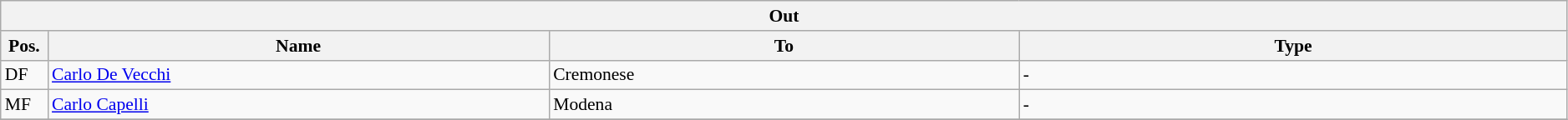<table class="wikitable" style="font-size:90%;width:99%;">
<tr>
<th colspan="4">Out</th>
</tr>
<tr>
<th width=3%>Pos.</th>
<th width=32%>Name</th>
<th width=30%>To</th>
<th width=35%>Type</th>
</tr>
<tr>
<td>DF</td>
<td><a href='#'>Carlo De Vecchi</a></td>
<td>Cremonese</td>
<td>-</td>
</tr>
<tr>
<td>MF</td>
<td><a href='#'>Carlo Capelli</a></td>
<td>Modena</td>
<td>-</td>
</tr>
<tr>
</tr>
</table>
